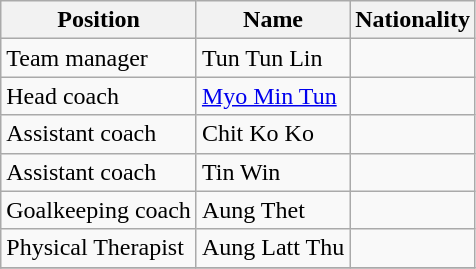<table class="wikitable">
<tr>
<th>Position</th>
<th>Name</th>
<th>Nationality</th>
</tr>
<tr>
<td>Team manager</td>
<td>Tun Tun Lin</td>
<td></td>
</tr>
<tr>
<td>Head coach</td>
<td><a href='#'>Myo Min Tun</a></td>
<td></td>
</tr>
<tr>
<td>Assistant coach</td>
<td>Chit Ko Ko</td>
<td></td>
</tr>
<tr>
<td>Assistant coach</td>
<td>Tin Win</td>
<td></td>
</tr>
<tr>
<td>Goalkeeping coach</td>
<td>Aung Thet</td>
<td></td>
</tr>
<tr>
<td>Physical Therapist</td>
<td>Aung Latt Thu</td>
<td></td>
</tr>
<tr>
</tr>
</table>
